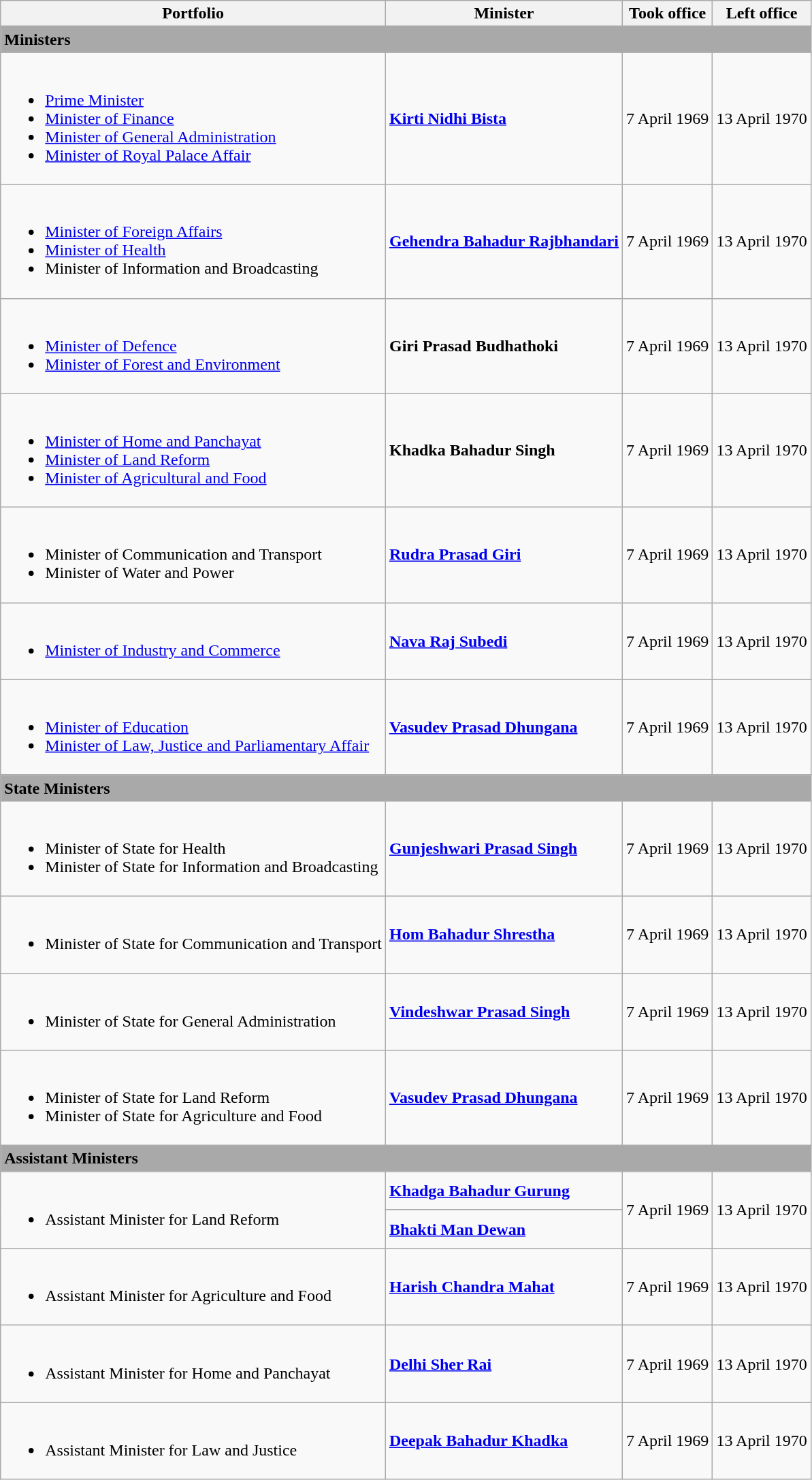<table class="wikitable">
<tr>
<th>Portfolio</th>
<th>Minister</th>
<th>Took office</th>
<th>Left office</th>
</tr>
<tr>
<td colspan="4" bgcolor="darkgrey"><strong>Ministers</strong></td>
</tr>
<tr>
<td><br><ul><li><a href='#'>Prime Minister</a></li><li><a href='#'>Minister of Finance</a></li><li><a href='#'>Minister of General Administration</a></li><li><a href='#'>Minister of Royal Palace Affair</a></li></ul></td>
<td><strong><a href='#'>Kirti Nidhi Bista</a></strong></td>
<td>7 April 1969</td>
<td>13 April 1970</td>
</tr>
<tr>
<td><br><ul><li><a href='#'>Minister of Foreign Affairs</a></li><li><a href='#'>Minister of Health</a></li><li>Minister of Information and Broadcasting</li></ul></td>
<td><strong><a href='#'>Gehendra Bahadur Rajbhandari</a></strong></td>
<td>7 April 1969</td>
<td>13 April 1970</td>
</tr>
<tr>
<td><br><ul><li><a href='#'>Minister of Defence</a></li><li><a href='#'>Minister of Forest and Environment</a></li></ul></td>
<td><strong>Giri Prasad Budhathoki</strong></td>
<td>7 April 1969</td>
<td>13 April 1970</td>
</tr>
<tr>
<td><br><ul><li><a href='#'>Minister of Home and Panchayat</a></li><li><a href='#'>Minister of Land Reform</a></li><li><a href='#'>Minister of Agricultural and Food</a></li></ul></td>
<td><strong>Khadka Bahadur Singh</strong></td>
<td>7 April 1969</td>
<td>13 April 1970</td>
</tr>
<tr>
<td><br><ul><li>Minister of Communication and Transport</li><li>Minister of Water and Power</li></ul></td>
<td><strong><a href='#'>Rudra Prasad Giri</a></strong></td>
<td>7 April 1969</td>
<td>13 April 1970</td>
</tr>
<tr>
<td><br><ul><li><a href='#'>Minister of Industry and Commerce</a></li></ul></td>
<td><strong><a href='#'>Nava Raj Subedi</a></strong></td>
<td>7 April 1969</td>
<td>13 April 1970</td>
</tr>
<tr>
<td><br><ul><li><a href='#'>Minister of Education</a></li><li><a href='#'>Minister of Law, Justice and Parliamentary Affair</a></li></ul></td>
<td><strong><a href='#'>Vasudev Prasad Dhungana</a></strong></td>
<td>7 April 1969</td>
<td>13 April 1970</td>
</tr>
<tr>
<td colspan="4" bgcolor="darkgrey"><strong>State Ministers</strong></td>
</tr>
<tr>
<td><br><ul><li>Minister of State for Health</li><li>Minister of State for Information and Broadcasting</li></ul></td>
<td><strong><a href='#'>Gunjeshwari Prasad Singh</a></strong></td>
<td>7 April 1969</td>
<td>13 April 1970</td>
</tr>
<tr>
<td><br><ul><li>Minister of State for Communication and Transport</li></ul></td>
<td><strong><a href='#'>Hom Bahadur Shrestha</a></strong></td>
<td>7 April 1969</td>
<td>13 April 1970</td>
</tr>
<tr>
<td><br><ul><li>Minister of State for General Administration</li></ul></td>
<td><strong><a href='#'>Vindeshwar Prasad Singh</a></strong></td>
<td>7 April 1969</td>
<td>13 April 1970</td>
</tr>
<tr>
<td><br><ul><li>Minister of State for Land Reform</li><li>Minister of State for Agriculture and Food</li></ul></td>
<td><strong><a href='#'>Vasudev Prasad Dhungana</a></strong></td>
<td>7 April 1969</td>
<td>13 April 1970</td>
</tr>
<tr>
<td colspan="4" bgcolor="darkgrey"><strong>Assistant Ministers</strong></td>
</tr>
<tr>
<td rowspan="2"><br><ul><li>Assistant Minister for Land Reform</li></ul></td>
<td><strong><a href='#'>Khadga Bahadur Gurung</a></strong></td>
<td rowspan="2">7 April 1969</td>
<td rowspan="2">13 April 1970</td>
</tr>
<tr>
<td><strong><a href='#'>Bhakti Man Dewan</a></strong></td>
</tr>
<tr>
<td><br><ul><li>Assistant Minister for Agriculture and Food</li></ul></td>
<td><strong><a href='#'>Harish Chandra Mahat</a></strong></td>
<td>7 April 1969</td>
<td>13 April 1970</td>
</tr>
<tr>
<td><br><ul><li>Assistant Minister for Home and Panchayat</li></ul></td>
<td><strong><a href='#'>Delhi Sher Rai</a></strong></td>
<td>7 April 1969</td>
<td>13 April 1970</td>
</tr>
<tr>
<td><br><ul><li>Assistant Minister for Law and Justice</li></ul></td>
<td><strong><a href='#'>Deepak Bahadur Khadka</a></strong></td>
<td>7 April 1969</td>
<td>13 April 1970</td>
</tr>
</table>
